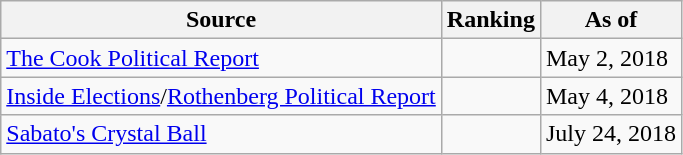<table class="wikitable">
<tr>
<th>Source</th>
<th>Ranking</th>
<th>As of</th>
</tr>
<tr>
<td><a href='#'>The Cook Political Report</a></td>
<td></td>
<td>May 2, 2018</td>
</tr>
<tr>
<td><a href='#'>Inside Elections</a>/<a href='#'>Rothenberg Political Report</a></td>
<td></td>
<td>May 4, 2018</td>
</tr>
<tr>
<td><a href='#'>Sabato's Crystal Ball</a></td>
<td style="background"></td>
<td>July 24, 2018</td>
</tr>
</table>
